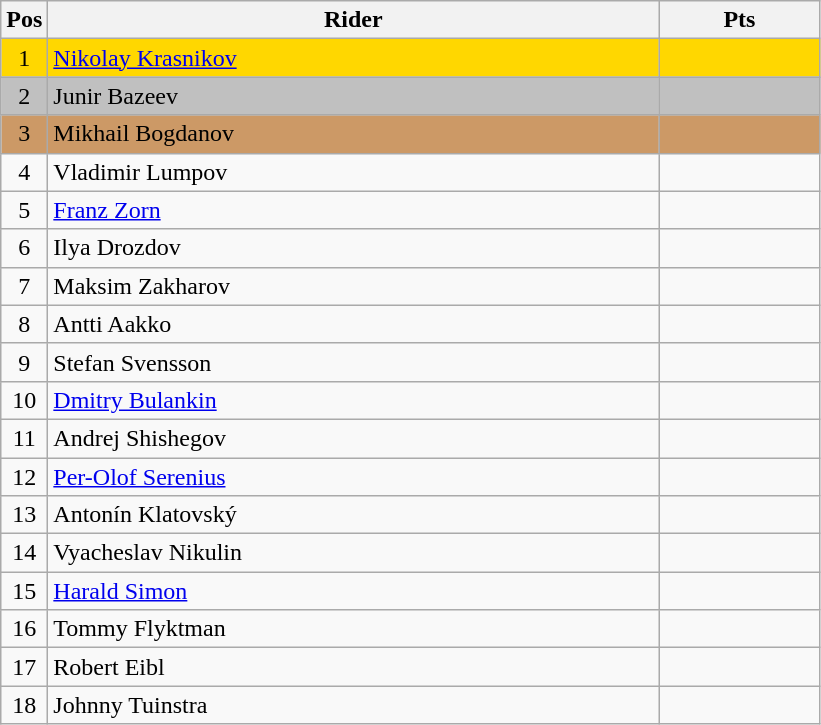<table class="wikitable" style="font-size: 100%">
<tr>
<th width=20>Pos</th>
<th width=400>Rider</th>
<th width=100>Pts</th>
</tr>
<tr align=center style="background-color: gold;">
<td>1</td>
<td align="left"> <a href='#'>Nikolay Krasnikov</a></td>
<td></td>
</tr>
<tr align=center style="background-color: silver;">
<td>2</td>
<td align="left"> Junir Bazeev</td>
<td></td>
</tr>
<tr align=center style="background-color: #cc9966;">
<td>3</td>
<td align="left"> Mikhail Bogdanov</td>
<td></td>
</tr>
<tr align=center>
<td>4</td>
<td align="left"> Vladimir Lumpov</td>
<td></td>
</tr>
<tr align=center>
<td>5</td>
<td align="left"> <a href='#'>Franz Zorn</a></td>
<td></td>
</tr>
<tr align=center>
<td>6</td>
<td align="left"> Ilya Drozdov</td>
<td></td>
</tr>
<tr align=center>
<td>7</td>
<td align="left"> Maksim Zakharov</td>
<td></td>
</tr>
<tr align=center>
<td>8</td>
<td align="left"> Antti Aakko</td>
<td></td>
</tr>
<tr align=center>
<td>9</td>
<td align="left"> Stefan Svensson</td>
<td></td>
</tr>
<tr align=center>
<td>10</td>
<td align="left"> <a href='#'>Dmitry Bulankin</a></td>
<td></td>
</tr>
<tr align=center>
<td>11</td>
<td align="left"> Andrej Shishegov</td>
<td></td>
</tr>
<tr align=center>
<td>12</td>
<td align="left"> <a href='#'>Per-Olof Serenius</a></td>
<td></td>
</tr>
<tr align=center>
<td>13</td>
<td align="left"> Antonín Klatovský</td>
<td></td>
</tr>
<tr align=center>
<td>14</td>
<td align="left"> Vyacheslav Nikulin</td>
<td></td>
</tr>
<tr align=center>
<td>15</td>
<td align="left"> <a href='#'>Harald Simon</a></td>
<td></td>
</tr>
<tr align=center>
<td>16</td>
<td align="left"> Tommy Flyktman</td>
<td></td>
</tr>
<tr align=center>
<td>17</td>
<td align="left"> Robert Eibl</td>
<td></td>
</tr>
<tr align=center>
<td>18</td>
<td align="left"> Johnny Tuinstra</td>
<td></td>
</tr>
</table>
